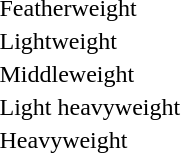<table>
<tr>
<td>Featherweight<br></td>
<td></td>
<td></td>
<td></td>
</tr>
<tr>
<td>Lightweight<br></td>
<td></td>
<td></td>
<td></td>
</tr>
<tr>
<td>Middleweight<br></td>
<td></td>
<td></td>
<td></td>
</tr>
<tr>
<td>Light heavyweight<br></td>
<td></td>
<td></td>
<td></td>
</tr>
<tr>
<td rowspan=2>Heavyweight<br></td>
<td rowspan=2></td>
<td rowspan=2></td>
<td></td>
</tr>
<tr>
<td></td>
</tr>
</table>
